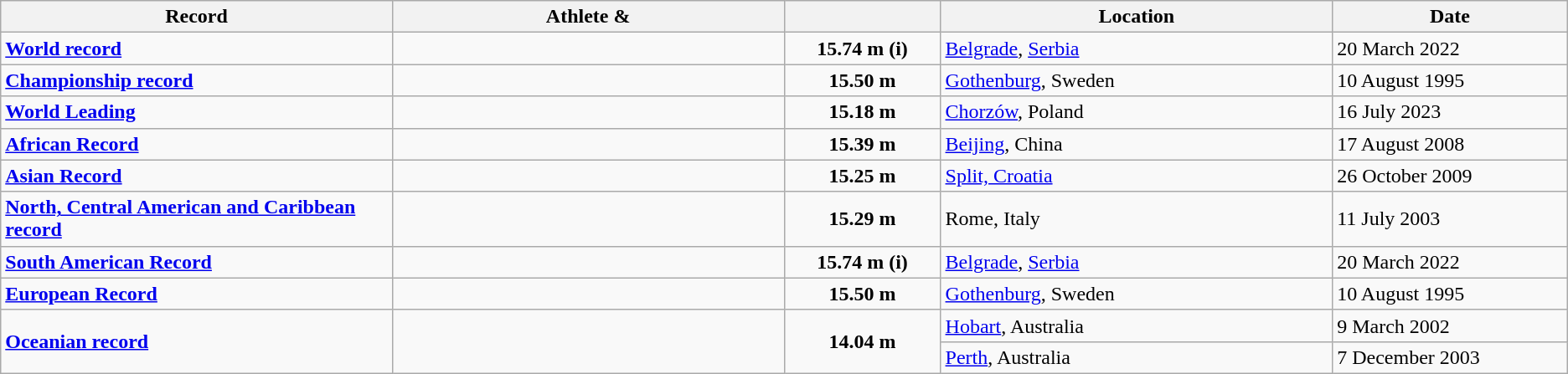<table class="wikitable">
<tr>
<th width=25% align=center>Record</th>
<th width=25% align=center>Athlete & </th>
<th width=10% align=center></th>
<th width=25% align=center>Location</th>
<th width=15% align=center>Date</th>
</tr>
<tr>
<td><strong><a href='#'>World record</a></strong></td>
<td></td>
<td align=center><strong>15.74 m (i)</strong></td>
<td><a href='#'>Belgrade</a>, <a href='#'>Serbia</a></td>
<td>20 March 2022</td>
</tr>
<tr>
<td><strong><a href='#'>Championship record</a></strong></td>
<td></td>
<td align=center><strong>15.50 m</strong></td>
<td><a href='#'>Gothenburg</a>, Sweden</td>
<td>10 August 1995</td>
</tr>
<tr>
<td><strong><a href='#'>World Leading</a></strong></td>
<td></td>
<td align=center><strong>15.18 m</strong></td>
<td><a href='#'>Chorzów</a>, Poland</td>
<td>16 July 2023</td>
</tr>
<tr>
<td><strong><a href='#'>African Record</a></strong></td>
<td></td>
<td align=center><strong>15.39 m</strong></td>
<td><a href='#'>Beijing</a>, China</td>
<td>17 August 2008</td>
</tr>
<tr>
<td><strong><a href='#'>Asian Record</a></strong></td>
<td></td>
<td align=center><strong>15.25 m</strong></td>
<td><a href='#'>Split, Croatia</a></td>
<td>26 October 2009</td>
</tr>
<tr>
<td><strong><a href='#'>North, Central American and Caribbean record</a></strong></td>
<td></td>
<td align=center><strong>15.29 m</strong></td>
<td>Rome, Italy</td>
<td>11 July 2003</td>
</tr>
<tr>
<td><strong><a href='#'>South American Record</a></strong></td>
<td></td>
<td align=center><strong>15.74 m (i)</strong></td>
<td><a href='#'>Belgrade</a>, <a href='#'>Serbia</a></td>
<td>20 March 2022</td>
</tr>
<tr>
<td><strong><a href='#'>European Record</a></strong></td>
<td></td>
<td align=center><strong>15.50 m</strong></td>
<td><a href='#'>Gothenburg</a>, Sweden</td>
<td>10 August 1995</td>
</tr>
<tr>
<td rowspan=2><strong><a href='#'>Oceanian record</a></strong></td>
<td rowspan=2></td>
<td rowspan=2 align=center><strong>14.04 m</strong></td>
<td><a href='#'>Hobart</a>, Australia</td>
<td>9 March 2002</td>
</tr>
<tr>
<td><a href='#'>Perth</a>, Australia</td>
<td>7 December 2003</td>
</tr>
</table>
